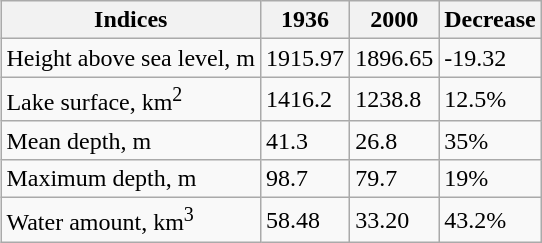<table class="wikitable" align="right">
<tr>
<th>Indices</th>
<th>1936</th>
<th>2000</th>
<th>Decrease</th>
</tr>
<tr>
<td>Height above sea level, m</td>
<td>1915.97</td>
<td>1896.65</td>
<td>-19.32</td>
</tr>
<tr>
<td>Lake surface, km<sup>2</sup></td>
<td>1416.2</td>
<td>1238.8</td>
<td>12.5%</td>
</tr>
<tr>
<td>Mean depth, m</td>
<td>41.3</td>
<td>26.8</td>
<td>35%</td>
</tr>
<tr>
<td>Maximum depth, m</td>
<td>98.7</td>
<td>79.7</td>
<td>19%</td>
</tr>
<tr>
<td>Water amount, km<sup>3</sup></td>
<td>58.48</td>
<td>33.20</td>
<td>43.2%</td>
</tr>
</table>
